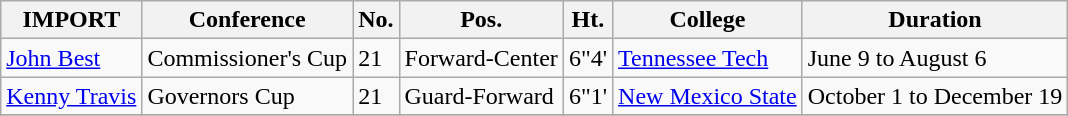<table class="wikitable" border="1">
<tr>
<th>IMPORT</th>
<th>Conference</th>
<th>No.</th>
<th>Pos.</th>
<th>Ht.</th>
<th>College</th>
<th>Duration</th>
</tr>
<tr>
<td><a href='#'>John Best</a></td>
<td>Commissioner's Cup</td>
<td>21</td>
<td>Forward-Center</td>
<td>6"4'</td>
<td><a href='#'>Tennessee Tech</a></td>
<td>June 9 to August 6</td>
</tr>
<tr>
<td><a href='#'>Kenny Travis</a></td>
<td>Governors Cup</td>
<td>21</td>
<td>Guard-Forward</td>
<td>6"1'</td>
<td><a href='#'>New Mexico State</a></td>
<td>October 1 to December 19</td>
</tr>
<tr>
</tr>
</table>
